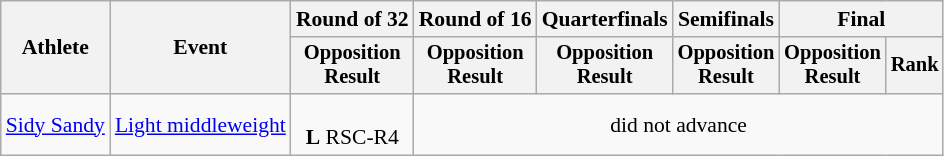<table class="wikitable" style="font-size:90%">
<tr>
<th rowspan="2">Athlete</th>
<th rowspan="2">Event</th>
<th>Round of 32</th>
<th>Round of 16</th>
<th>Quarterfinals</th>
<th>Semifinals</th>
<th colspan=2>Final</th>
</tr>
<tr style="font-size:95%">
<th>Opposition<br>Result</th>
<th>Opposition<br>Result</th>
<th>Opposition<br>Result</th>
<th>Opposition<br>Result</th>
<th>Opposition<br>Result</th>
<th>Rank</th>
</tr>
<tr align=center>
<td align=left><a href='#'>Sidy Sandy</a></td>
<td align=left><a href='#'>Light middleweight</a></td>
<td><br><strong>L</strong> RSC-R4</td>
<td colspan=5>did not advance</td>
</tr>
</table>
